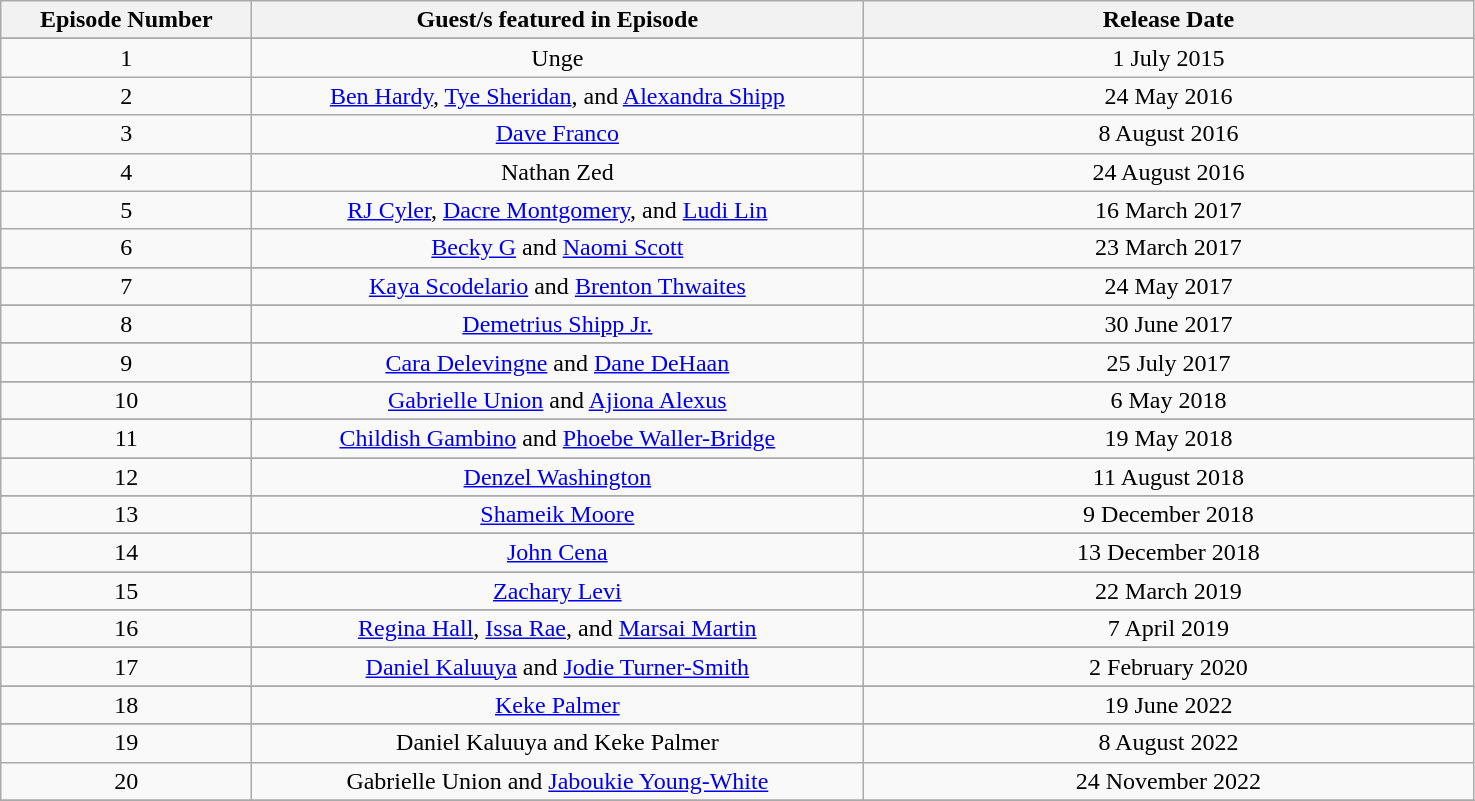<table class="wikitable plainrowheaders" style="text-align:center;">
<tr>
<th scope="col" style="width:10em;">Episode Number</th>
<th scope="col" style="width:25em;">Guest/s featured in Episode</th>
<th scope="col" style="width:25em;">Release Date</th>
</tr>
<tr>
</tr>
<tr>
<td>1</td>
<td>Unge</td>
<td>1 July 2015</td>
</tr>
<tr>
<td>2</td>
<td><a href='#'>Ben Hardy</a>, <a href='#'>Tye Sheridan</a>, and <a href='#'>Alexandra Shipp</a></td>
<td>24 May 2016</td>
</tr>
<tr>
<td>3</td>
<td><a href='#'>Dave Franco</a></td>
<td>8 August 2016</td>
</tr>
<tr>
<td>4</td>
<td>Nathan Zed</td>
<td>24 August 2016</td>
</tr>
<tr>
<td>5</td>
<td><a href='#'>RJ Cyler</a>, <a href='#'>Dacre Montgomery</a>, and <a href='#'>Ludi Lin</a></td>
<td>16 March 2017</td>
</tr>
<tr>
<td>6</td>
<td><a href='#'>Becky G</a> and <a href='#'>Naomi Scott</a></td>
<td>23 March 2017</td>
</tr>
<tr>
</tr>
<tr>
<td>7</td>
<td><a href='#'>Kaya Scodelario</a> and <a href='#'>Brenton Thwaites</a></td>
<td>24 May 2017</td>
</tr>
<tr>
</tr>
<tr>
<td>8</td>
<td><a href='#'>Demetrius Shipp Jr.</a></td>
<td>30 June 2017</td>
</tr>
<tr>
</tr>
<tr>
<td>9</td>
<td><a href='#'>Cara Delevingne</a> and <a href='#'>Dane DeHaan</a></td>
<td>25 July 2017</td>
</tr>
<tr>
</tr>
<tr>
<td>10</td>
<td><a href='#'>Gabrielle Union</a> and <a href='#'>Ajiona Alexus</a></td>
<td>6 May 2018</td>
</tr>
<tr>
</tr>
<tr>
<td>11</td>
<td><a href='#'>Childish Gambino</a> and <a href='#'>Phoebe Waller-Bridge</a></td>
<td>19 May 2018</td>
</tr>
<tr>
</tr>
<tr>
<td>12</td>
<td><a href='#'>Denzel Washington</a></td>
<td>11 August 2018</td>
</tr>
<tr>
</tr>
<tr>
<td>13</td>
<td><a href='#'>Shameik Moore</a></td>
<td>9 December 2018</td>
</tr>
<tr>
</tr>
<tr>
<td>14</td>
<td><a href='#'>John Cena</a></td>
<td>13 December 2018</td>
</tr>
<tr>
</tr>
<tr>
<td>15</td>
<td><a href='#'>Zachary Levi</a></td>
<td>22 March 2019</td>
</tr>
<tr>
</tr>
<tr>
<td>16</td>
<td><a href='#'>Regina Hall</a>, <a href='#'>Issa Rae</a>, and <a href='#'>Marsai Martin</a></td>
<td>7 April 2019</td>
</tr>
<tr>
</tr>
<tr>
<td>17</td>
<td><a href='#'>Daniel Kaluuya</a> and <a href='#'>Jodie Turner-Smith</a></td>
<td>2 February 2020</td>
</tr>
<tr>
</tr>
<tr>
<td>18</td>
<td><a href='#'>Keke Palmer</a></td>
<td>19 June 2022</td>
</tr>
<tr>
</tr>
<tr>
<td>19</td>
<td>Daniel Kaluuya and Keke Palmer</td>
<td>8 August 2022</td>
</tr>
<tr>
<td>20</td>
<td>Gabrielle Union and <a href='#'>Jaboukie Young-White</a></td>
<td>24 November 2022</td>
</tr>
<tr>
</tr>
</table>
